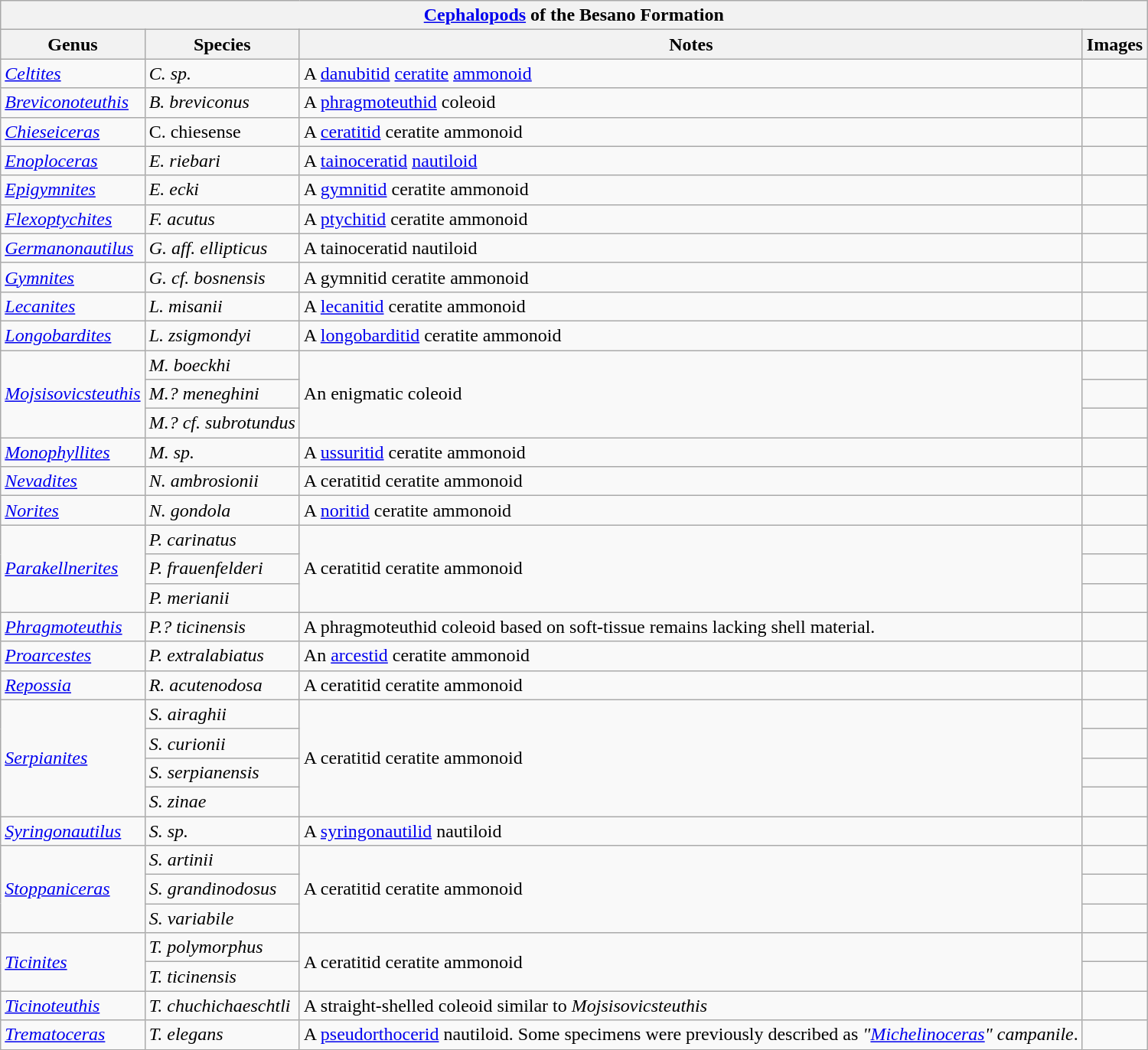<table class="wikitable" align="center">
<tr>
<th colspan="4" align="center"><strong><a href='#'>Cephalopods</a> of the Besano Formation</strong></th>
</tr>
<tr>
<th>Genus</th>
<th>Species</th>
<th>Notes</th>
<th>Images</th>
</tr>
<tr>
<td><em><a href='#'>Celtites</a></em></td>
<td><em>C. sp.</em></td>
<td>A <a href='#'>danubitid</a> <a href='#'>ceratite</a> <a href='#'>ammonoid</a></td>
<td></td>
</tr>
<tr>
<td><em><a href='#'>Breviconoteuthis</a></em></td>
<td><em>B. breviconus</em></td>
<td>A <a href='#'>phragmoteuthid</a> coleoid</td>
<td></td>
</tr>
<tr>
<td><em><a href='#'>Chieseiceras</a></em></td>
<td>C. chiesense</td>
<td>A <a href='#'>ceratitid</a> ceratite ammonoid</td>
<td></td>
</tr>
<tr>
<td><em><a href='#'>Enoploceras</a></em></td>
<td><em>E. riebari</em></td>
<td>A <a href='#'>tainoceratid</a> <a href='#'>nautiloid</a><em></em></td>
<td></td>
</tr>
<tr>
<td><em><a href='#'>Epigymnites</a></em></td>
<td><em>E. ecki</em></td>
<td>A <a href='#'>gymnitid</a> ceratite ammonoid</td>
<td></td>
</tr>
<tr>
<td><em><a href='#'>Flexoptychites</a></em></td>
<td><em>F. acutus</em></td>
<td>A <a href='#'>ptychitid</a> ceratite ammonoid</td>
<td></td>
</tr>
<tr>
<td><em><a href='#'>Germanonautilus</a></em></td>
<td><em>G. aff. ellipticus</em></td>
<td>A tainoceratid nautiloid<em></em></td>
<td></td>
</tr>
<tr>
<td><em><a href='#'>Gymnites</a></em></td>
<td><em>G. cf. bosnensis</em></td>
<td>A gymnitid ceratite ammonoid</td>
<td></td>
</tr>
<tr>
<td><em><a href='#'>Lecanites</a></em></td>
<td><em>L. misanii</em></td>
<td>A <a href='#'>lecanitid</a> ceratite ammonoid</td>
<td></td>
</tr>
<tr>
<td><em><a href='#'>Longobardites</a></em></td>
<td><em>L. zsigmondyi</em></td>
<td>A <a href='#'>longobarditid</a> ceratite ammonoid</td>
<td></td>
</tr>
<tr>
<td rowspan="3"><em><a href='#'>Mojsisovicsteuthis</a></em></td>
<td><em>M. boeckhi</em></td>
<td rowspan="3">An enigmatic coleoid</td>
<td></td>
</tr>
<tr>
<td><em>M.? meneghini</em></td>
<td></td>
</tr>
<tr>
<td><em>M.? cf. subrotundus</em></td>
<td></td>
</tr>
<tr>
<td><em><a href='#'>Monophyllites</a></em></td>
<td><em>M. sp.</em></td>
<td>A <a href='#'>ussuritid</a> ceratite ammonoid</td>
<td></td>
</tr>
<tr>
<td><em><a href='#'>Nevadites</a></em></td>
<td><em>N. ambrosionii</em></td>
<td>A ceratitid ceratite ammonoid</td>
<td></td>
</tr>
<tr>
<td><em><a href='#'>Norites</a></em></td>
<td><em>N. gondola</em></td>
<td>A <a href='#'>noritid</a> ceratite ammonoid</td>
<td></td>
</tr>
<tr>
<td rowspan="3"><em><a href='#'>Parakellnerites</a></em></td>
<td><em>P. carinatus</em></td>
<td rowspan="3">A ceratitid ceratite ammonoid</td>
<td></td>
</tr>
<tr>
<td><em>P. frauenfelderi</em></td>
<td></td>
</tr>
<tr>
<td><em>P. merianii</em></td>
<td></td>
</tr>
<tr>
<td><em><a href='#'>Phragmoteuthis</a></em></td>
<td><em>P.? ticinensis</em></td>
<td>A phragmoteuthid coleoid based on soft-tissue remains lacking shell material.</td>
<td></td>
</tr>
<tr>
<td><em><a href='#'>Proarcestes</a></em></td>
<td><em>P. extralabiatus</em></td>
<td>An <a href='#'>arcestid</a> ceratite ammonoid</td>
<td></td>
</tr>
<tr>
<td><em><a href='#'>Repossia</a></em></td>
<td><em>R. acutenodosa</em></td>
<td>A ceratitid ceratite ammonoid</td>
<td></td>
</tr>
<tr>
<td rowspan="4"><em><a href='#'>Serpianites</a></em></td>
<td><em>S. airaghii</em></td>
<td rowspan="4">A ceratitid ceratite ammonoid</td>
<td></td>
</tr>
<tr>
<td><em>S. curionii</em></td>
<td></td>
</tr>
<tr>
<td><em>S. serpianensis</em></td>
<td></td>
</tr>
<tr>
<td><em>S. zinae</em></td>
<td></td>
</tr>
<tr>
<td><em><a href='#'>Syringonautilus</a></em></td>
<td><em>S. sp.</em></td>
<td>A <a href='#'>syringonautilid</a> nautiloid<em></em></td>
<td></td>
</tr>
<tr>
<td rowspan="3"><em><a href='#'>Stoppaniceras</a></em></td>
<td><em>S. artinii</em></td>
<td rowspan="3">A ceratitid ceratite ammonoid</td>
<td></td>
</tr>
<tr>
<td><em>S. grandinodosus</em></td>
<td></td>
</tr>
<tr>
<td><em>S. variabile</em></td>
<td></td>
</tr>
<tr>
<td rowspan="2"><em><a href='#'>Ticinites</a></em></td>
<td><em>T. polymorphus</em></td>
<td rowspan="2">A ceratitid ceratite ammonoid</td>
<td></td>
</tr>
<tr>
<td><em>T. ticinensis</em></td>
<td></td>
</tr>
<tr>
<td><em><a href='#'>Ticinoteuthis</a></em></td>
<td><em>T. chuchichaeschtli</em></td>
<td>A straight-shelled coleoid similar to <em>Mojsisovicsteuthis</em></td>
<td></td>
</tr>
<tr>
<td><em><a href='#'>Trematoceras</a></em></td>
<td><em>T. elegans</em></td>
<td>A <a href='#'>pseudorthocerid</a> nautiloid. Some specimens were previously described as <em>"<a href='#'>Michelinoceras</a>" campanile</em>.</td>
<td></td>
</tr>
</table>
